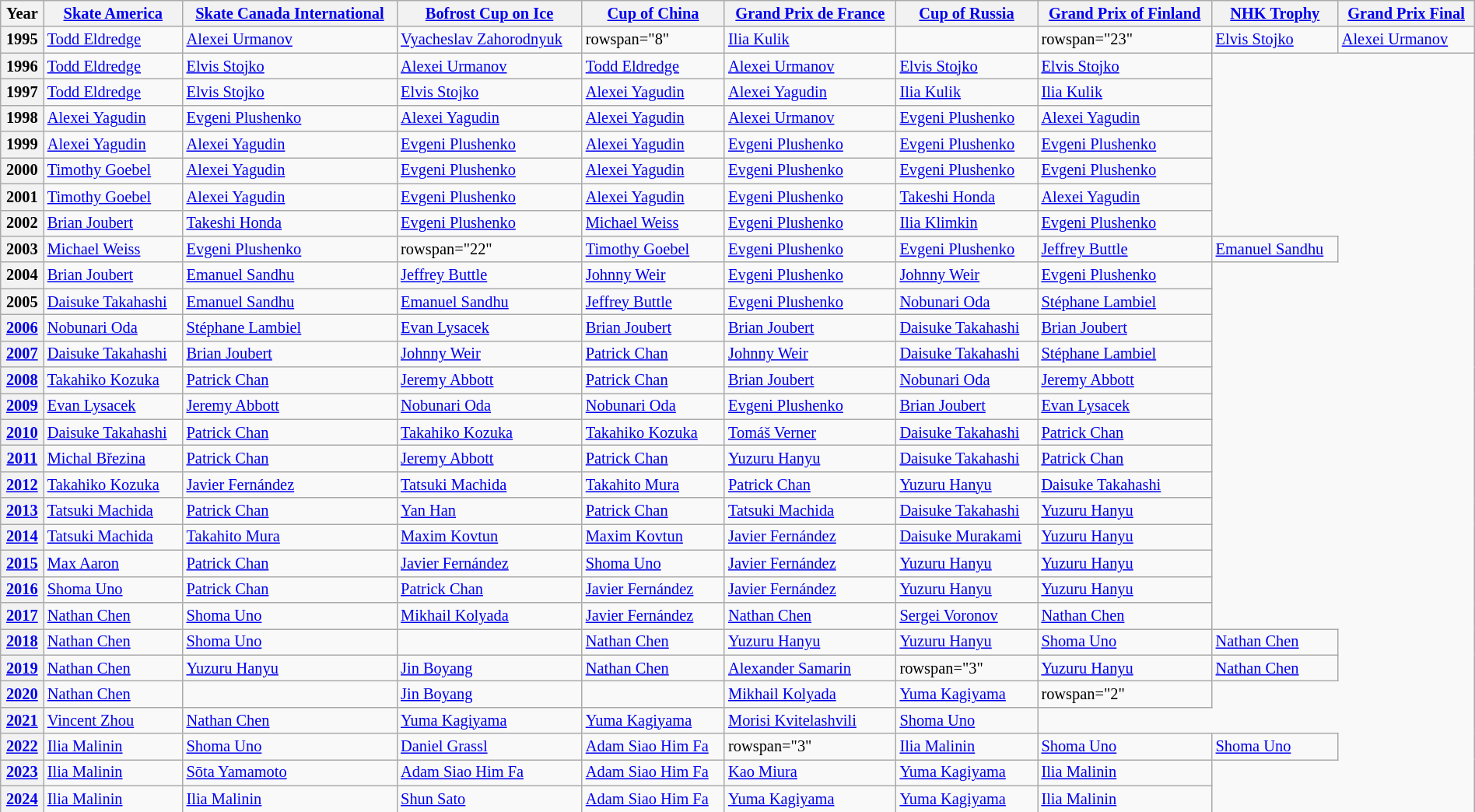<table class="wikitable unsortable" style="font-size:85%; width:100%">
<tr>
<th scope="col">Year</th>
<th scope="col"><a href='#'>Skate America</a></th>
<th scope="col"><a href='#'>Skate Canada International</a></th>
<th scope="col"><a href='#'>Bofrost Cup on Ice</a></th>
<th scope="col"><a href='#'>Cup of China</a></th>
<th scope="col"><a href='#'>Grand Prix de France</a></th>
<th scope="col"><a href='#'>Cup of Russia</a></th>
<th scope="col"><a href='#'>Grand Prix of Finland</a></th>
<th scope="col"><a href='#'>NHK Trophy</a></th>
<th scope="col"><a href='#'>Grand Prix Final</a></th>
</tr>
<tr>
<th scope="row">1995</th>
<td> <a href='#'>Todd Eldredge</a></td>
<td> <a href='#'>Alexei Urmanov</a></td>
<td> <a href='#'>Vyacheslav Zahorodnyuk</a></td>
<td>rowspan="8" </td>
<td> <a href='#'>Ilia Kulik</a></td>
<td></td>
<td>rowspan="23" </td>
<td> <a href='#'>Elvis Stojko</a></td>
<td> <a href='#'>Alexei Urmanov</a></td>
</tr>
<tr>
<th scope="row">1996</th>
<td> <a href='#'>Todd Eldredge</a></td>
<td> <a href='#'>Elvis Stojko</a></td>
<td> <a href='#'>Alexei Urmanov</a></td>
<td> <a href='#'>Todd Eldredge</a></td>
<td> <a href='#'>Alexei Urmanov</a></td>
<td> <a href='#'>Elvis Stojko</a></td>
<td> <a href='#'>Elvis Stojko</a></td>
</tr>
<tr>
<th scope="row">1997</th>
<td> <a href='#'>Todd Eldredge</a></td>
<td> <a href='#'>Elvis Stojko</a></td>
<td> <a href='#'>Elvis Stojko</a></td>
<td> <a href='#'>Alexei Yagudin</a></td>
<td> <a href='#'>Alexei Yagudin</a></td>
<td> <a href='#'>Ilia Kulik</a></td>
<td> <a href='#'>Ilia Kulik</a></td>
</tr>
<tr>
<th scope="row">1998</th>
<td> <a href='#'>Alexei Yagudin</a></td>
<td> <a href='#'>Evgeni Plushenko</a></td>
<td> <a href='#'>Alexei Yagudin</a></td>
<td> <a href='#'>Alexei Yagudin</a></td>
<td> <a href='#'>Alexei Urmanov</a></td>
<td> <a href='#'>Evgeni Plushenko</a></td>
<td> <a href='#'>Alexei Yagudin</a></td>
</tr>
<tr>
<th scope="row">1999</th>
<td> <a href='#'>Alexei Yagudin</a></td>
<td> <a href='#'>Alexei Yagudin</a></td>
<td> <a href='#'>Evgeni Plushenko</a></td>
<td> <a href='#'>Alexei Yagudin</a></td>
<td> <a href='#'>Evgeni Plushenko</a></td>
<td> <a href='#'>Evgeni Plushenko</a></td>
<td> <a href='#'>Evgeni Plushenko</a></td>
</tr>
<tr>
<th scope="row">2000</th>
<td> <a href='#'>Timothy Goebel</a></td>
<td> <a href='#'>Alexei Yagudin</a></td>
<td> <a href='#'>Evgeni Plushenko</a></td>
<td> <a href='#'>Alexei Yagudin</a></td>
<td> <a href='#'>Evgeni Plushenko</a></td>
<td> <a href='#'>Evgeni Plushenko</a></td>
<td> <a href='#'>Evgeni Plushenko</a></td>
</tr>
<tr>
<th scope="row">2001</th>
<td> <a href='#'>Timothy Goebel</a></td>
<td> <a href='#'>Alexei Yagudin</a></td>
<td> <a href='#'>Evgeni Plushenko</a></td>
<td> <a href='#'>Alexei Yagudin</a></td>
<td> <a href='#'>Evgeni Plushenko</a></td>
<td> <a href='#'>Takeshi Honda</a></td>
<td> <a href='#'>Alexei Yagudin</a></td>
</tr>
<tr>
<th scope="row">2002</th>
<td> <a href='#'>Brian Joubert</a></td>
<td> <a href='#'>Takeshi Honda</a></td>
<td> <a href='#'>Evgeni Plushenko</a></td>
<td> <a href='#'>Michael Weiss</a></td>
<td> <a href='#'>Evgeni Plushenko</a></td>
<td> <a href='#'>Ilia Klimkin</a></td>
<td> <a href='#'>Evgeni Plushenko</a></td>
</tr>
<tr>
<th scope="row">2003</th>
<td> <a href='#'>Michael Weiss</a></td>
<td> <a href='#'>Evgeni Plushenko</a></td>
<td>rowspan="22" </td>
<td> <a href='#'>Timothy Goebel</a></td>
<td> <a href='#'>Evgeni Plushenko</a></td>
<td> <a href='#'>Evgeni Plushenko</a></td>
<td> <a href='#'>Jeffrey Buttle</a></td>
<td> <a href='#'>Emanuel Sandhu</a></td>
</tr>
<tr>
<th scope="row">2004</th>
<td> <a href='#'>Brian Joubert</a></td>
<td> <a href='#'>Emanuel Sandhu</a></td>
<td> <a href='#'>Jeffrey Buttle</a></td>
<td> <a href='#'>Johnny Weir</a></td>
<td> <a href='#'>Evgeni Plushenko</a></td>
<td> <a href='#'>Johnny Weir</a></td>
<td> <a href='#'>Evgeni Plushenko</a></td>
</tr>
<tr>
<th scope="row">2005</th>
<td> <a href='#'>Daisuke Takahashi</a></td>
<td> <a href='#'>Emanuel Sandhu</a></td>
<td> <a href='#'>Emanuel Sandhu</a></td>
<td> <a href='#'>Jeffrey Buttle</a></td>
<td> <a href='#'>Evgeni Plushenko</a></td>
<td> <a href='#'>Nobunari Oda</a></td>
<td> <a href='#'>Stéphane Lambiel</a></td>
</tr>
<tr>
<th scope="row"><a href='#'>2006</a></th>
<td> <a href='#'>Nobunari Oda</a></td>
<td> <a href='#'>Stéphane Lambiel</a></td>
<td> <a href='#'>Evan Lysacek</a></td>
<td> <a href='#'>Brian Joubert</a></td>
<td> <a href='#'>Brian Joubert</a></td>
<td> <a href='#'>Daisuke Takahashi</a></td>
<td> <a href='#'>Brian Joubert</a></td>
</tr>
<tr>
<th scope="row"><a href='#'>2007</a></th>
<td> <a href='#'>Daisuke Takahashi</a></td>
<td> <a href='#'>Brian Joubert</a></td>
<td> <a href='#'>Johnny Weir</a></td>
<td> <a href='#'>Patrick Chan</a></td>
<td> <a href='#'>Johnny Weir</a></td>
<td> <a href='#'>Daisuke Takahashi</a></td>
<td> <a href='#'>Stéphane Lambiel</a></td>
</tr>
<tr>
<th scope="row"><a href='#'>2008</a></th>
<td> <a href='#'>Takahiko Kozuka</a></td>
<td> <a href='#'>Patrick Chan</a></td>
<td> <a href='#'>Jeremy Abbott</a></td>
<td> <a href='#'>Patrick Chan</a></td>
<td> <a href='#'>Brian Joubert</a></td>
<td> <a href='#'>Nobunari Oda</a></td>
<td> <a href='#'>Jeremy Abbott</a></td>
</tr>
<tr>
<th scope="row"><a href='#'>2009</a></th>
<td> <a href='#'>Evan Lysacek</a></td>
<td> <a href='#'>Jeremy Abbott</a></td>
<td> <a href='#'>Nobunari Oda</a></td>
<td> <a href='#'>Nobunari Oda</a></td>
<td> <a href='#'>Evgeni Plushenko</a></td>
<td> <a href='#'>Brian Joubert</a></td>
<td> <a href='#'>Evan Lysacek</a></td>
</tr>
<tr>
<th scope="row"><a href='#'>2010</a></th>
<td> <a href='#'>Daisuke Takahashi</a></td>
<td> <a href='#'>Patrick Chan</a></td>
<td> <a href='#'>Takahiko Kozuka</a></td>
<td> <a href='#'>Takahiko Kozuka</a></td>
<td> <a href='#'>Tomáš Verner</a></td>
<td> <a href='#'>Daisuke Takahashi</a></td>
<td> <a href='#'>Patrick Chan</a></td>
</tr>
<tr>
<th scope="row"><a href='#'>2011</a></th>
<td> <a href='#'>Michal Březina</a></td>
<td> <a href='#'>Patrick Chan</a></td>
<td> <a href='#'>Jeremy Abbott</a></td>
<td> <a href='#'>Patrick Chan</a></td>
<td> <a href='#'>Yuzuru Hanyu</a></td>
<td> <a href='#'>Daisuke Takahashi</a></td>
<td> <a href='#'>Patrick Chan</a></td>
</tr>
<tr>
<th scope="row"><a href='#'>2012</a></th>
<td> <a href='#'>Takahiko Kozuka</a></td>
<td> <a href='#'>Javier Fernández</a></td>
<td> <a href='#'>Tatsuki Machida</a></td>
<td> <a href='#'>Takahito Mura</a></td>
<td> <a href='#'>Patrick Chan</a></td>
<td> <a href='#'>Yuzuru Hanyu</a></td>
<td> <a href='#'>Daisuke Takahashi</a></td>
</tr>
<tr>
<th scope="row"><a href='#'>2013</a></th>
<td> <a href='#'>Tatsuki Machida</a></td>
<td> <a href='#'>Patrick Chan</a></td>
<td> <a href='#'>Yan Han</a></td>
<td> <a href='#'>Patrick Chan</a></td>
<td> <a href='#'>Tatsuki Machida</a></td>
<td> <a href='#'>Daisuke Takahashi</a></td>
<td> <a href='#'>Yuzuru Hanyu</a></td>
</tr>
<tr>
<th scope="row"><a href='#'>2014</a></th>
<td> <a href='#'>Tatsuki Machida</a></td>
<td> <a href='#'>Takahito Mura</a></td>
<td> <a href='#'>Maxim Kovtun</a></td>
<td> <a href='#'>Maxim Kovtun</a></td>
<td> <a href='#'>Javier Fernández</a></td>
<td> <a href='#'>Daisuke Murakami</a></td>
<td> <a href='#'>Yuzuru Hanyu</a></td>
</tr>
<tr>
<th scope="row"><a href='#'>2015</a></th>
<td> <a href='#'>Max Aaron</a></td>
<td> <a href='#'>Patrick Chan</a></td>
<td> <a href='#'>Javier Fernández</a></td>
<td> <a href='#'>Shoma Uno</a></td>
<td> <a href='#'>Javier Fernández</a></td>
<td> <a href='#'>Yuzuru Hanyu</a></td>
<td> <a href='#'>Yuzuru Hanyu</a></td>
</tr>
<tr>
<th scope="row"><a href='#'>2016</a></th>
<td> <a href='#'>Shoma Uno</a></td>
<td> <a href='#'>Patrick Chan</a></td>
<td> <a href='#'>Patrick Chan</a></td>
<td> <a href='#'>Javier Fernández</a></td>
<td> <a href='#'>Javier Fernández</a></td>
<td> <a href='#'>Yuzuru Hanyu</a></td>
<td> <a href='#'>Yuzuru Hanyu</a></td>
</tr>
<tr>
<th scope="row"><a href='#'>2017</a></th>
<td> <a href='#'>Nathan Chen</a></td>
<td> <a href='#'>Shoma Uno</a></td>
<td> <a href='#'>Mikhail Kolyada</a></td>
<td> <a href='#'>Javier Fernández</a></td>
<td> <a href='#'>Nathan Chen</a></td>
<td> <a href='#'>Sergei Voronov</a></td>
<td> <a href='#'>Nathan Chen</a></td>
</tr>
<tr>
<th scope="row"><a href='#'>2018</a></th>
<td> <a href='#'>Nathan Chen</a></td>
<td> <a href='#'>Shoma Uno</a></td>
<td></td>
<td> <a href='#'>Nathan Chen</a></td>
<td> <a href='#'>Yuzuru Hanyu</a></td>
<td> <a href='#'>Yuzuru Hanyu</a></td>
<td> <a href='#'>Shoma Uno</a></td>
<td> <a href='#'>Nathan Chen</a></td>
</tr>
<tr>
<th scope="row"><a href='#'>2019</a></th>
<td> <a href='#'>Nathan Chen</a></td>
<td> <a href='#'>Yuzuru Hanyu</a></td>
<td> <a href='#'>Jin Boyang</a></td>
<td> <a href='#'>Nathan Chen</a></td>
<td> <a href='#'>Alexander Samarin</a></td>
<td>rowspan="3" </td>
<td> <a href='#'>Yuzuru Hanyu</a></td>
<td> <a href='#'>Nathan Chen</a></td>
</tr>
<tr>
<th scope="row"><a href='#'>2020</a></th>
<td> <a href='#'>Nathan Chen</a></td>
<td></td>
<td> <a href='#'>Jin Boyang</a></td>
<td></td>
<td> <a href='#'>Mikhail Kolyada</a></td>
<td> <a href='#'>Yuma Kagiyama</a></td>
<td>rowspan="2" </td>
</tr>
<tr>
<th scope="row"><a href='#'>2021</a></th>
<td> <a href='#'>Vincent Zhou</a></td>
<td> <a href='#'>Nathan Chen</a></td>
<td> <a href='#'>Yuma Kagiyama</a></td>
<td> <a href='#'>Yuma Kagiyama</a></td>
<td> <a href='#'>Morisi Kvitelashvili</a></td>
<td> <a href='#'>Shoma Uno</a></td>
</tr>
<tr>
<th scope="row"><a href='#'>2022</a></th>
<td> <a href='#'>Ilia Malinin</a></td>
<td> <a href='#'>Shoma Uno</a></td>
<td> <a href='#'>Daniel Grassl</a></td>
<td> <a href='#'>Adam Siao Him Fa</a></td>
<td>rowspan="3" </td>
<td> <a href='#'>Ilia Malinin</a></td>
<td> <a href='#'>Shoma Uno</a></td>
<td> <a href='#'>Shoma Uno</a></td>
</tr>
<tr>
<th scope="row"><a href='#'>2023</a></th>
<td> <a href='#'>Ilia Malinin</a></td>
<td> <a href='#'>Sōta Yamamoto</a></td>
<td> <a href='#'>Adam Siao Him Fa</a></td>
<td> <a href='#'>Adam Siao Him Fa</a></td>
<td> <a href='#'>Kao Miura</a></td>
<td> <a href='#'>Yuma Kagiyama</a></td>
<td> <a href='#'>Ilia Malinin</a></td>
</tr>
<tr>
<th scope="row"><a href='#'>2024</a></th>
<td> <a href='#'>Ilia Malinin</a></td>
<td> <a href='#'>Ilia Malinin</a></td>
<td> <a href='#'>Shun Sato</a></td>
<td> <a href='#'>Adam Siao Him Fa</a></td>
<td> <a href='#'>Yuma Kagiyama</a></td>
<td> <a href='#'>Yuma Kagiyama</a></td>
<td> <a href='#'>Ilia Malinin</a></td>
</tr>
</table>
